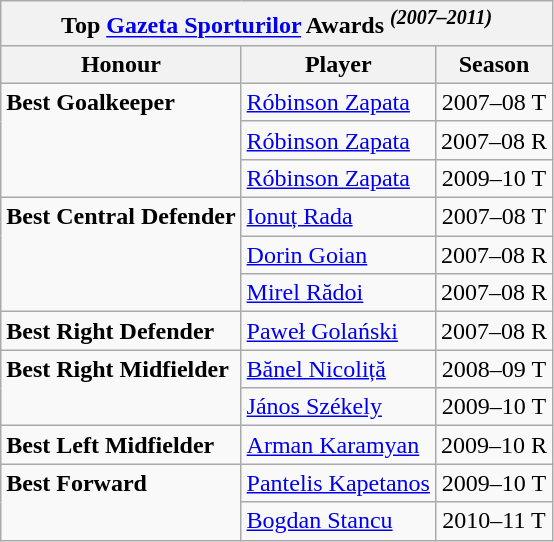<table class="wikitable" align=center>
<tr>
<th Colspan=3>Top <a href='#'>Gazeta Sporturilor</a> Awards <sup><em>(2007–2011)</em></sup></th>
</tr>
<tr>
<th Align=Left>Honour</th>
<th Align=Left>Player</th>
<th Align=Left>Season</th>
</tr>
<tr>
<td valign="top" Rowspan=3 Align=left><strong>Best Goalkeeper</strong></td>
<td><a href='#'>Róbinson Zapata</a></td>
<td class="wikitable" align=center>2007–08 T</td>
</tr>
<tr>
<td><a href='#'>Róbinson Zapata</a></td>
<td class="wikitable" align=center>2007–08 R</td>
</tr>
<tr>
<td><a href='#'>Róbinson Zapata</a></td>
<td class="wikitable" align=center>2009–10 T</td>
</tr>
<tr>
<td valign="top" Rowspan=3 Align=left><strong>Best Central Defender</strong></td>
<td><a href='#'>Ionuț Rada</a></td>
<td class="wikitable" align=center>2007–08 T</td>
</tr>
<tr>
<td><a href='#'>Dorin Goian</a></td>
<td class="wikitable" align=center>2007–08 R</td>
</tr>
<tr>
<td><a href='#'>Mirel Rădoi</a></td>
<td class="wikitable" align=center>2007–08 R</td>
</tr>
<tr>
<td valign="top" Rowspan=1 Align=left><strong>Best Right Defender</strong></td>
<td><a href='#'>Paweł Golański</a></td>
<td class="wikitable" align=center>2007–08 R</td>
</tr>
<tr>
<td valign="top" Rowspan=2 Align=left><strong>Best Right Midfielder</strong></td>
<td><a href='#'>Bănel Nicoliță</a></td>
<td class="wikitable" align=center>2008–09 T</td>
</tr>
<tr>
<td><a href='#'>János Székely</a></td>
<td class="wikitable" align=center>2009–10 T</td>
</tr>
<tr>
<td valign="top" Rowspan=1 Align=left><strong>Best Left Midfielder</strong></td>
<td><a href='#'>Arman Karamyan</a></td>
<td class="wikitable" align=center>2009–10 R</td>
</tr>
<tr>
<td valign="top" Rowspan=2 Align=left><strong>Best Forward</strong></td>
<td><a href='#'>Pantelis Kapetanos</a></td>
<td class="wikitable" align=center>2009–10 T</td>
</tr>
<tr>
<td><a href='#'>Bogdan Stancu</a></td>
<td class="wikitable" align=center>2010–11 T</td>
</tr>
</table>
